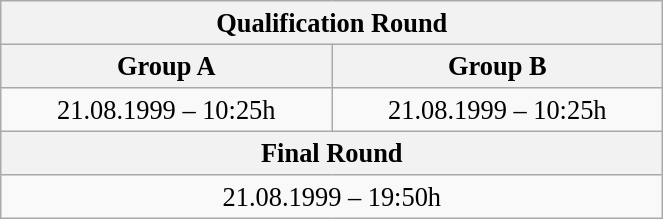<table class="wikitable" style=" text-align:center; font-size:110%;" width="35%">
<tr>
<th colspan="2">Qualification Round</th>
</tr>
<tr>
<th>Group A</th>
<th>Group B</th>
</tr>
<tr>
<td>21.08.1999 – 10:25h</td>
<td>21.08.1999 – 10:25h</td>
</tr>
<tr>
<th colspan="2">Final Round</th>
</tr>
<tr>
<td colspan="2">21.08.1999 – 19:50h</td>
</tr>
</table>
